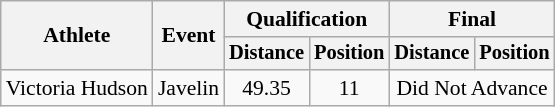<table class=wikitable style="font-size:90%">
<tr>
<th rowspan="2">Athlete</th>
<th rowspan="2">Event</th>
<th colspan="2">Qualification</th>
<th colspan="2">Final</th>
</tr>
<tr style="font-size:95%">
<th>Distance</th>
<th>Position</th>
<th>Distance</th>
<th>Position</th>
</tr>
<tr align=center>
<td align=left>Victoria Hudson</td>
<td align=left>Javelin</td>
<td>49.35</td>
<td>11</td>
<td colspan=2>Did Not Advance</td>
</tr>
</table>
